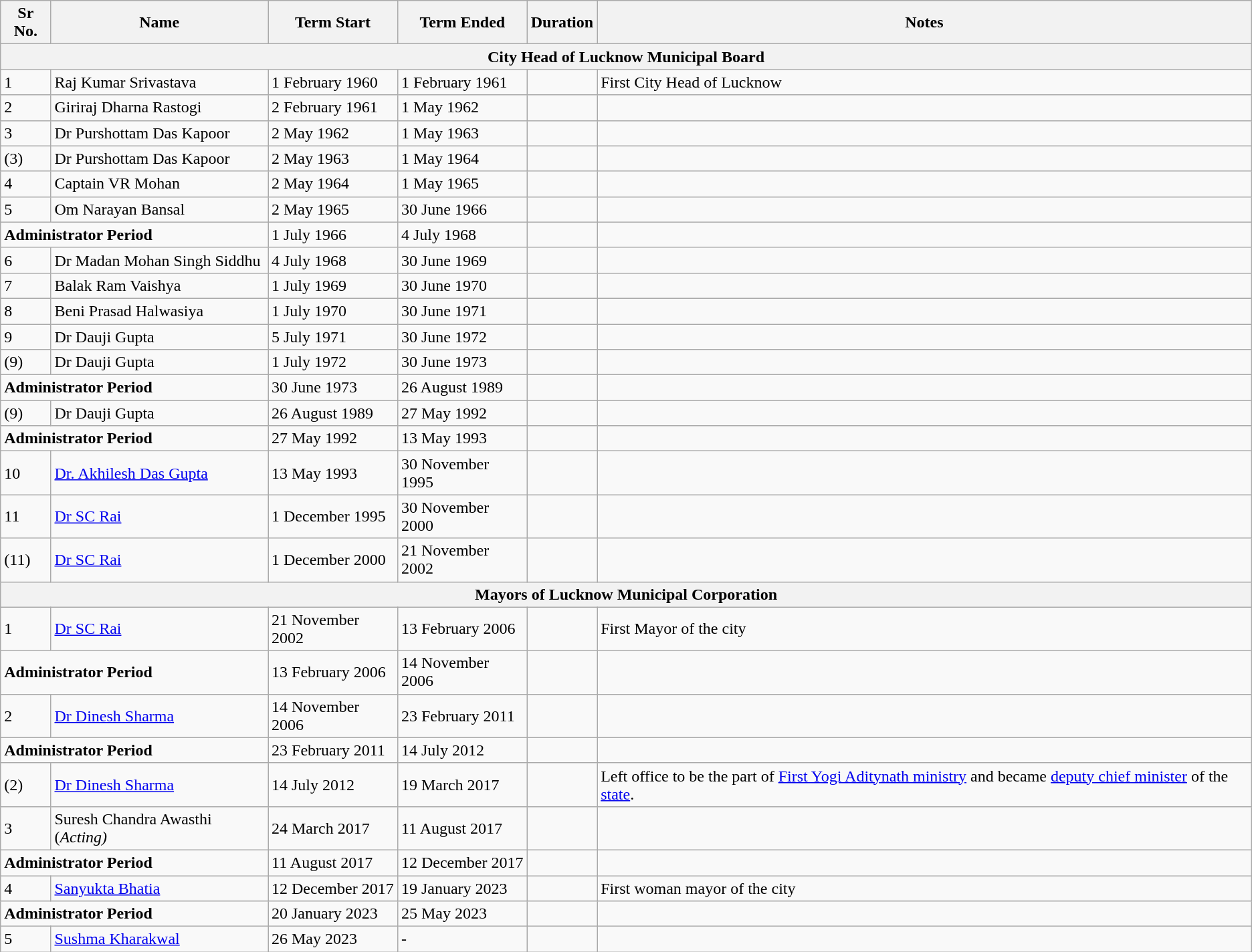<table class="wikitable sortable">
<tr>
<th>Sr No.</th>
<th>Name</th>
<th>Term Start</th>
<th>Term Ended</th>
<th>Duration</th>
<th>Notes</th>
</tr>
<tr>
<th colspan="6">City Head of Lucknow Municipal Board</th>
</tr>
<tr>
<td>1</td>
<td>Raj Kumar Srivastava</td>
<td>1 February 1960</td>
<td>1 February 1961</td>
<td></td>
<td>First City Head of Lucknow</td>
</tr>
<tr>
<td>2</td>
<td>Giriraj Dharna Rastogi</td>
<td>2 February 1961</td>
<td>1 May 1962</td>
<td></td>
<td></td>
</tr>
<tr>
<td>3</td>
<td>Dr Purshottam Das Kapoor</td>
<td>2 May 1962</td>
<td>1 May 1963</td>
<td></td>
<td></td>
</tr>
<tr>
<td>(3)</td>
<td>Dr Purshottam Das Kapoor</td>
<td>2 May 1963</td>
<td>1 May 1964</td>
<td></td>
<td></td>
</tr>
<tr>
<td>4</td>
<td>Captain VR Mohan</td>
<td>2 May 1964</td>
<td>1 May 1965</td>
<td></td>
<td></td>
</tr>
<tr>
<td>5</td>
<td>Om Narayan Bansal</td>
<td>2 May 1965</td>
<td>30 June 1966</td>
<td></td>
<td></td>
</tr>
<tr>
<td colspan="2"><strong>Administrator Period</strong></td>
<td>1 July 1966</td>
<td>4 July 1968</td>
<td></td>
<td></td>
</tr>
<tr>
<td>6</td>
<td>Dr Madan Mohan Singh Siddhu</td>
<td>4 July 1968</td>
<td>30 June 1969</td>
<td></td>
<td></td>
</tr>
<tr>
<td>7</td>
<td>Balak Ram Vaishya</td>
<td>1 July 1969</td>
<td>30 June 1970</td>
<td></td>
<td></td>
</tr>
<tr>
<td>8</td>
<td>Beni Prasad Halwasiya</td>
<td>1 July 1970</td>
<td>30 June 1971</td>
<td></td>
<td></td>
</tr>
<tr>
<td>9</td>
<td>Dr Dauji Gupta</td>
<td>5 July 1971</td>
<td>30 June 1972</td>
<td></td>
<td></td>
</tr>
<tr>
<td>(9)</td>
<td>Dr Dauji Gupta</td>
<td>1 July 1972</td>
<td>30 June 1973</td>
<td></td>
<td></td>
</tr>
<tr>
<td colspan="2"><strong>Administrator Period</strong></td>
<td>30 June 1973</td>
<td>26 August 1989</td>
<td></td>
<td></td>
</tr>
<tr>
<td>(9)</td>
<td>Dr Dauji Gupta</td>
<td>26 August 1989</td>
<td>27 May 1992</td>
<td></td>
<td></td>
</tr>
<tr>
<td colspan="2"><strong>Administrator Period</strong></td>
<td>27 May 1992</td>
<td>13 May 1993</td>
<td></td>
<td></td>
</tr>
<tr>
<td>10</td>
<td><a href='#'>Dr. Akhilesh Das Gupta</a></td>
<td>13 May 1993</td>
<td>30 November 1995</td>
<td></td>
<td></td>
</tr>
<tr>
<td>11</td>
<td><a href='#'>Dr SC Rai</a></td>
<td>1 December 1995</td>
<td>30 November 2000</td>
<td></td>
<td></td>
</tr>
<tr>
<td>(11)</td>
<td><a href='#'>Dr SC Rai</a></td>
<td>1 December 2000</td>
<td>21 November 2002</td>
<td></td>
<td></td>
</tr>
<tr>
<th colspan="6">Mayors of Lucknow Municipal Corporation</th>
</tr>
<tr>
<td>1</td>
<td><a href='#'>Dr SC Rai</a></td>
<td>21 November 2002</td>
<td>13 February 2006</td>
<td></td>
<td>First Mayor of the city</td>
</tr>
<tr>
<td colspan="2"><strong>Administrator Period</strong></td>
<td>13 February 2006</td>
<td>14 November 2006</td>
<td></td>
<td></td>
</tr>
<tr>
<td>2</td>
<td><a href='#'>Dr Dinesh Sharma</a></td>
<td>14 November 2006</td>
<td>23 February 2011</td>
<td></td>
<td></td>
</tr>
<tr>
<td colspan="2"><strong>Administrator Period</strong></td>
<td>23 February 2011</td>
<td>14 July 2012</td>
<td></td>
<td></td>
</tr>
<tr>
<td>(2)</td>
<td><a href='#'>Dr Dinesh Sharma</a></td>
<td>14 July 2012</td>
<td>19 March 2017</td>
<td></td>
<td>Left office to be the part of <a href='#'>First Yogi Aditynath ministry</a> and became <a href='#'>deputy chief minister</a> of the <a href='#'>state</a>.</td>
</tr>
<tr>
<td>3</td>
<td>Suresh Chandra Awasthi (<em>Acting)</em></td>
<td>24 March 2017</td>
<td>11 August 2017</td>
<td></td>
<td></td>
</tr>
<tr>
<td colspan="2"><strong>Administrator Period</strong></td>
<td>11 August 2017</td>
<td>12 December 2017</td>
<td></td>
<td></td>
</tr>
<tr>
<td>4</td>
<td><a href='#'>Sanyukta Bhatia</a></td>
<td>12 December 2017</td>
<td>19 January 2023</td>
<td></td>
<td>First woman mayor of the city</td>
</tr>
<tr>
<td colspan="2"><strong>Administrator Period</strong></td>
<td>20 January 2023</td>
<td>25 May 2023</td>
<td></td>
<td></td>
</tr>
<tr>
<td>5</td>
<td><a href='#'>Sushma Kharakwal</a></td>
<td>26 May 2023</td>
<td>-</td>
<td></td>
<td></td>
</tr>
</table>
